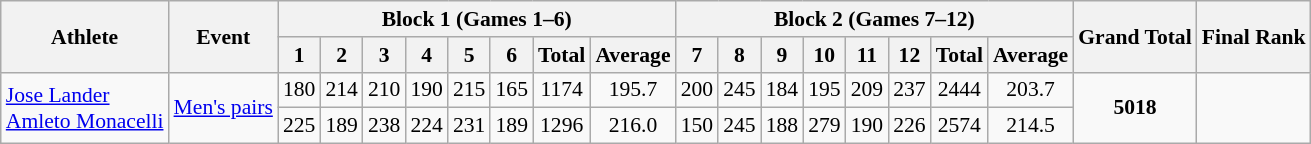<table class="wikitable" style="font-size:90%;">
<tr>
<th rowspan=2>Athlete</th>
<th rowspan=2>Event</th>
<th colspan=8>Block 1 (Games 1–6)</th>
<th colspan=8>Block 2 (Games 7–12)</th>
<th rowspan=2>Grand Total</th>
<th rowspan=2>Final Rank</th>
</tr>
<tr>
<th>1</th>
<th>2</th>
<th>3</th>
<th>4</th>
<th>5</th>
<th>6</th>
<th>Total</th>
<th>Average</th>
<th>7</th>
<th>8</th>
<th>9</th>
<th>10</th>
<th>11</th>
<th>12</th>
<th>Total</th>
<th>Average</th>
</tr>
<tr>
<td rowspan=2><a href='#'>Jose Lander</a> <br> <a href='#'>Amleto Monacelli</a></td>
<td rowspan=2><a href='#'>Men's pairs</a></td>
<td align=center>180</td>
<td align=center>214</td>
<td align=center>210</td>
<td align=center>190</td>
<td align=center>215</td>
<td align=center>165</td>
<td align=center>1174</td>
<td align=center>195.7</td>
<td align=center>200</td>
<td align=center>245</td>
<td align=center>184</td>
<td align=center>195</td>
<td align=center>209</td>
<td align=center>237</td>
<td align=center>2444</td>
<td align=center>203.7</td>
<td style="text-align:center;" rowspan="2"><strong>5018</strong></td>
<td style="text-align:center;" rowspan="2"></td>
</tr>
<tr>
<td align=center>225</td>
<td align=center>189</td>
<td align=center>238</td>
<td align=center>224</td>
<td align=center>231</td>
<td align=center>189</td>
<td align=center>1296</td>
<td align=center>216.0</td>
<td align=center>150</td>
<td align=center>245</td>
<td align=center>188</td>
<td align=center>279</td>
<td align=center>190</td>
<td align=center>226</td>
<td align=center>2574</td>
<td align=center>214.5</td>
</tr>
</table>
